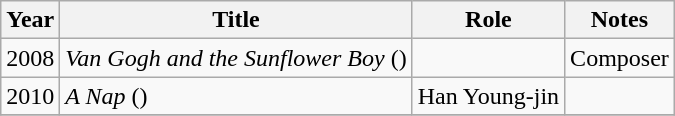<table class="wikitable">
<tr>
<th scope="col">Year</th>
<th>Title</th>
<th>Role</th>
<th>Notes</th>
</tr>
<tr>
<td>2008</td>
<td><em>Van Gogh and the Sunflower Boy</em> ()</td>
<td></td>
<td>Composer</td>
</tr>
<tr>
<td>2010</td>
<td><em>A Nap</em> ()</td>
<td>Han Young-jin</td>
<td></td>
</tr>
<tr>
</tr>
</table>
